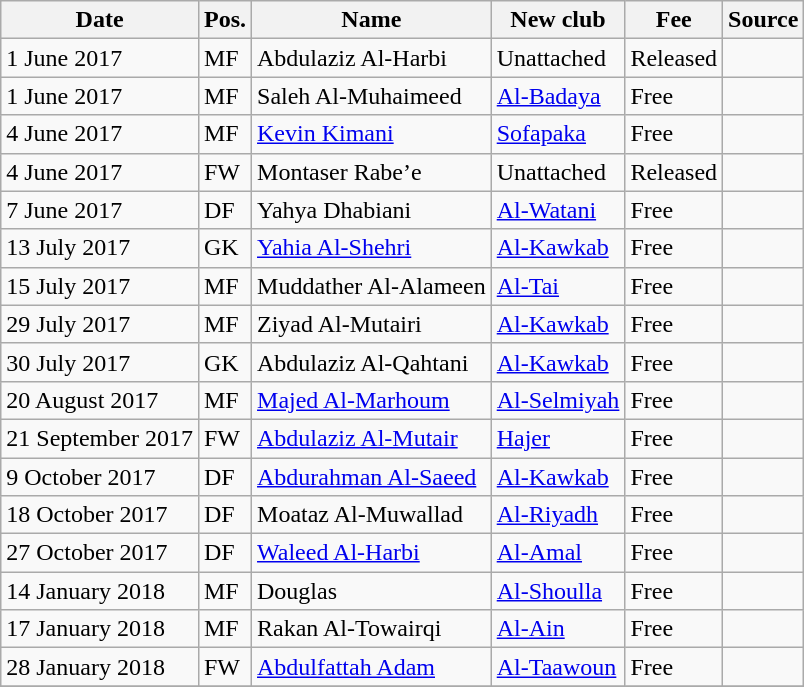<table class="wikitable" style="text-align:left">
<tr>
<th>Date</th>
<th>Pos.</th>
<th>Name</th>
<th>New club</th>
<th>Fee</th>
<th>Source</th>
</tr>
<tr>
<td>1 June 2017</td>
<td>MF</td>
<td> Abdulaziz Al-Harbi</td>
<td>Unattached</td>
<td>Released</td>
<td></td>
</tr>
<tr>
<td>1 June 2017</td>
<td>MF</td>
<td> Saleh Al-Muhaimeed</td>
<td> <a href='#'>Al-Badaya</a></td>
<td>Free</td>
<td></td>
</tr>
<tr>
<td>4 June 2017</td>
<td>MF</td>
<td> <a href='#'>Kevin Kimani</a></td>
<td> <a href='#'>Sofapaka</a></td>
<td>Free</td>
<td></td>
</tr>
<tr>
<td>4 June 2017</td>
<td>FW</td>
<td> Montaser Rabe’e</td>
<td>Unattached</td>
<td>Released</td>
<td></td>
</tr>
<tr>
<td>7 June 2017</td>
<td>DF</td>
<td> Yahya Dhabiani</td>
<td> <a href='#'>Al-Watani</a></td>
<td>Free</td>
<td></td>
</tr>
<tr>
<td>13 July 2017</td>
<td>GK</td>
<td> <a href='#'>Yahia Al-Shehri</a></td>
<td> <a href='#'>Al-Kawkab</a></td>
<td>Free</td>
<td></td>
</tr>
<tr>
<td>15 July 2017</td>
<td>MF</td>
<td> Muddather Al-Alameen</td>
<td> <a href='#'>Al-Tai</a></td>
<td>Free</td>
<td></td>
</tr>
<tr>
<td>29 July 2017</td>
<td>MF</td>
<td> Ziyad Al-Mutairi</td>
<td> <a href='#'>Al-Kawkab</a></td>
<td>Free</td>
<td></td>
</tr>
<tr>
<td>30 July 2017</td>
<td>GK</td>
<td> Abdulaziz Al-Qahtani</td>
<td> <a href='#'>Al-Kawkab</a></td>
<td>Free</td>
<td></td>
</tr>
<tr>
<td>20 August 2017</td>
<td>MF</td>
<td> <a href='#'>Majed Al-Marhoum</a></td>
<td> <a href='#'>Al-Selmiyah</a></td>
<td>Free</td>
<td></td>
</tr>
<tr>
<td>21 September 2017</td>
<td>FW</td>
<td> <a href='#'>Abdulaziz Al-Mutair</a></td>
<td> <a href='#'>Hajer</a></td>
<td>Free</td>
<td></td>
</tr>
<tr>
<td>9 October 2017</td>
<td>DF</td>
<td> <a href='#'>Abdurahman Al-Saeed</a></td>
<td> <a href='#'>Al-Kawkab</a></td>
<td>Free</td>
<td></td>
</tr>
<tr>
<td>18 October 2017</td>
<td>DF</td>
<td> Moataz Al-Muwallad</td>
<td> <a href='#'>Al-Riyadh</a></td>
<td>Free</td>
<td></td>
</tr>
<tr>
<td>27 October 2017</td>
<td>DF</td>
<td> <a href='#'>Waleed Al-Harbi</a></td>
<td> <a href='#'>Al-Amal</a></td>
<td>Free</td>
<td></td>
</tr>
<tr>
<td>14 January 2018</td>
<td>MF</td>
<td> Douglas</td>
<td> <a href='#'>Al-Shoulla</a></td>
<td>Free</td>
<td></td>
</tr>
<tr>
<td>17 January 2018</td>
<td>MF</td>
<td> Rakan Al-Towairqi</td>
<td> <a href='#'>Al-Ain</a></td>
<td>Free</td>
<td></td>
</tr>
<tr>
<td>28 January 2018</td>
<td>FW</td>
<td> <a href='#'>Abdulfattah Adam</a></td>
<td> <a href='#'>Al-Taawoun</a></td>
<td>Free</td>
<td></td>
</tr>
<tr>
</tr>
</table>
